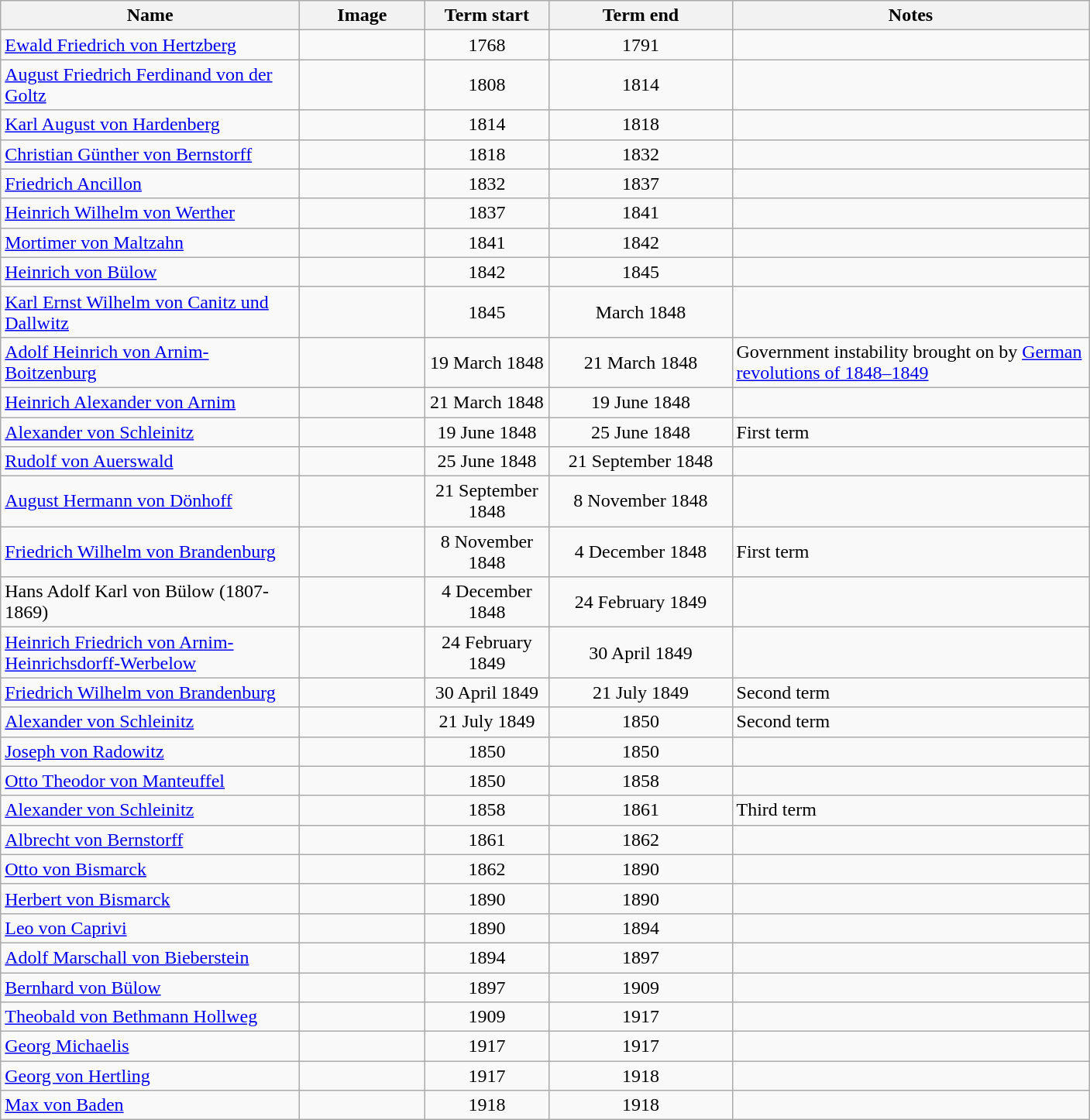<table class="wikitable">
<tr>
<th width="250">Name</th>
<th width="100">Image</th>
<th width="100">Term start</th>
<th width="150">Term end</th>
<th width="300">Notes</th>
</tr>
<tr>
<td><a href='#'>Ewald Friedrich von Hertzberg</a></td>
<td align="center"></td>
<td align="center">1768</td>
<td align="center">1791</td>
<td></td>
</tr>
<tr>
<td><a href='#'>August Friedrich Ferdinand von der Goltz</a></td>
<td align="center"></td>
<td align="center">1808</td>
<td align="center">1814</td>
<td></td>
</tr>
<tr>
<td><a href='#'>Karl August von Hardenberg</a></td>
<td align="center"></td>
<td align="center">1814</td>
<td align="center">1818</td>
<td></td>
</tr>
<tr>
<td><a href='#'>Christian Günther von Bernstorff</a></td>
<td align="center"></td>
<td align="center">1818</td>
<td align="center">1832</td>
<td></td>
</tr>
<tr>
<td><a href='#'>Friedrich Ancillon</a></td>
<td align="center"></td>
<td align="center">1832</td>
<td align="center">1837</td>
<td></td>
</tr>
<tr>
<td><a href='#'>Heinrich Wilhelm von Werther</a></td>
<td align="center"></td>
<td align="center">1837</td>
<td align="center">1841</td>
<td></td>
</tr>
<tr>
<td><a href='#'>Mortimer von Maltzahn</a></td>
<td align="center"></td>
<td align="center">1841</td>
<td align="center">1842</td>
<td></td>
</tr>
<tr>
<td><a href='#'>Heinrich von Bülow</a></td>
<td align="center"></td>
<td align="center">1842</td>
<td align="center">1845</td>
<td></td>
</tr>
<tr>
<td><a href='#'>Karl Ernst Wilhelm von Canitz und Dallwitz</a></td>
<td align="center"></td>
<td align="center">1845</td>
<td align="center">March 1848</td>
<td></td>
</tr>
<tr>
<td><a href='#'>Adolf Heinrich von Arnim-Boitzenburg</a></td>
<td align="center"></td>
<td align="center">19 March 1848</td>
<td align="center">21 March 1848</td>
<td>Government instability brought on by <a href='#'>German revolutions of 1848–1849</a></td>
</tr>
<tr>
<td><a href='#'>Heinrich Alexander von Arnim</a></td>
<td align="center"></td>
<td align="center">21 March 1848</td>
<td align="center">19 June 1848</td>
<td></td>
</tr>
<tr>
<td><a href='#'>Alexander von Schleinitz</a></td>
<td align="center"></td>
<td align="center">19 June 1848</td>
<td align="center">25 June 1848</td>
<td>First term</td>
</tr>
<tr>
<td><a href='#'>Rudolf von Auerswald</a></td>
<td align="center"></td>
<td align="center">25 June 1848</td>
<td align="center">21 September 1848</td>
<td></td>
</tr>
<tr>
<td><a href='#'>August Hermann von Dönhoff</a></td>
<td align="center"></td>
<td align="center">21 September 1848</td>
<td align="center">8 November 1848</td>
<td></td>
</tr>
<tr>
<td><a href='#'>Friedrich Wilhelm von Brandenburg</a></td>
<td align="center"></td>
<td align="center">8 November 1848</td>
<td align="center">4 December 1848</td>
<td>First term</td>
</tr>
<tr>
<td>Hans Adolf Karl von Bülow (1807-1869)</td>
<td align="center"></td>
<td align="center">4 December 1848</td>
<td align="center">24 February 1849</td>
<td></td>
</tr>
<tr>
<td><a href='#'>Heinrich Friedrich von Arnim-Heinrichsdorff-Werbelow</a></td>
<td align="center"></td>
<td align="center">24 February 1849</td>
<td align="center">30 April 1849</td>
<td></td>
</tr>
<tr>
<td><a href='#'>Friedrich Wilhelm von Brandenburg</a></td>
<td align="center"></td>
<td align="center">30 April 1849</td>
<td align="center">21 July 1849</td>
<td>Second term</td>
</tr>
<tr>
<td><a href='#'>Alexander von Schleinitz</a></td>
<td align="center"></td>
<td align="center">21 July 1849</td>
<td align="center">1850</td>
<td>Second term</td>
</tr>
<tr>
<td><a href='#'>Joseph von Radowitz</a></td>
<td align="center"></td>
<td align="center">1850</td>
<td align="center">1850</td>
<td></td>
</tr>
<tr>
<td><a href='#'>Otto Theodor von Manteuffel</a></td>
<td align="center"></td>
<td align="center">1850</td>
<td align="center">1858</td>
<td></td>
</tr>
<tr>
<td><a href='#'>Alexander von Schleinitz</a></td>
<td align="center"></td>
<td align="center">1858</td>
<td align="center">1861</td>
<td>Third term</td>
</tr>
<tr>
<td><a href='#'>Albrecht von Bernstorff</a></td>
<td align="center"></td>
<td align="center">1861</td>
<td align="center">1862</td>
<td></td>
</tr>
<tr>
<td><a href='#'>Otto von Bismarck</a></td>
<td align="center"></td>
<td align="center">1862</td>
<td align="center">1890</td>
<td></td>
</tr>
<tr>
<td><a href='#'>Herbert von Bismarck</a></td>
<td align="center"></td>
<td align="center">1890</td>
<td align="center">1890</td>
<td></td>
</tr>
<tr>
<td><a href='#'>Leo von Caprivi</a></td>
<td align="center"></td>
<td align="center">1890</td>
<td align="center">1894</td>
<td></td>
</tr>
<tr>
<td><a href='#'>Adolf Marschall von Bieberstein</a></td>
<td align="center"></td>
<td align="center">1894</td>
<td align="center">1897</td>
<td></td>
</tr>
<tr>
<td><a href='#'>Bernhard von Bülow</a></td>
<td align="center"></td>
<td align="center">1897</td>
<td align="center">1909</td>
<td></td>
</tr>
<tr>
<td><a href='#'>Theobald von Bethmann Hollweg</a></td>
<td align="center"></td>
<td align="center">1909</td>
<td align="center">1917</td>
<td></td>
</tr>
<tr>
<td><a href='#'>Georg Michaelis</a></td>
<td align="center"></td>
<td align="center">1917</td>
<td align="center">1917</td>
<td></td>
</tr>
<tr>
<td><a href='#'>Georg von Hertling</a></td>
<td align="center"></td>
<td align="center">1917</td>
<td align="center">1918</td>
<td></td>
</tr>
<tr>
<td><a href='#'>Max von Baden</a></td>
<td align="center"></td>
<td align="center">1918</td>
<td align="center">1918</td>
<td></td>
</tr>
</table>
